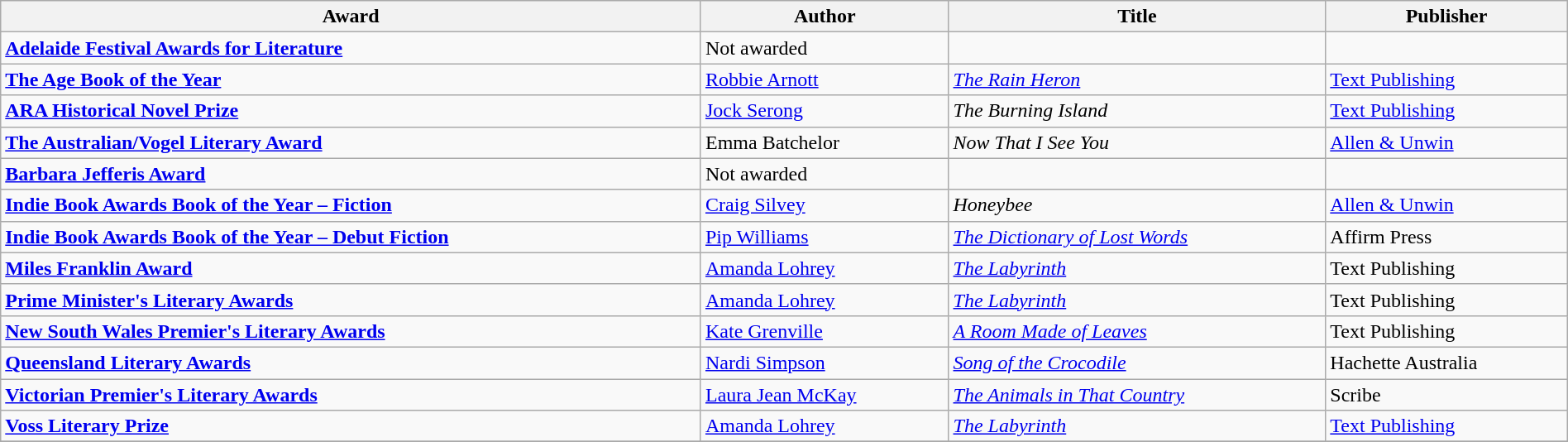<table class="wikitable" width=100%>
<tr>
<th>Award</th>
<th>Author</th>
<th>Title</th>
<th>Publisher</th>
</tr>
<tr>
<td><strong><a href='#'>Adelaide Festival Awards for Literature</a></strong></td>
<td>Not awarded</td>
<td></td>
<td></td>
</tr>
<tr>
<td><strong><a href='#'>The Age Book of the Year</a></strong></td>
<td><a href='#'>Robbie Arnott</a></td>
<td><em><a href='#'>The Rain Heron</a></em></td>
<td><a href='#'>Text Publishing</a></td>
</tr>
<tr>
<td><strong><a href='#'>ARA Historical Novel Prize</a></strong></td>
<td><a href='#'>Jock Serong</a></td>
<td><em>The Burning Island</em></td>
<td><a href='#'>Text Publishing</a></td>
</tr>
<tr>
<td><strong><a href='#'>The Australian/Vogel Literary Award</a></strong></td>
<td>Emma Batchelor</td>
<td><em>Now That I See You</em></td>
<td><a href='#'>Allen & Unwin</a></td>
</tr>
<tr>
<td><strong><a href='#'>Barbara Jefferis Award</a></strong></td>
<td>Not awarded</td>
<td></td>
<td></td>
</tr>
<tr>
<td><strong><a href='#'>Indie Book Awards Book of the Year – Fiction</a></strong></td>
<td><a href='#'>Craig Silvey</a></td>
<td><em>Honeybee</em></td>
<td><a href='#'>Allen & Unwin</a></td>
</tr>
<tr>
<td><strong><a href='#'>Indie Book Awards Book of the Year – Debut Fiction</a></strong></td>
<td><a href='#'>Pip Williams</a></td>
<td><em><a href='#'>The Dictionary of Lost Words</a></em></td>
<td>Affirm Press</td>
</tr>
<tr>
<td><strong><a href='#'>Miles Franklin Award</a></strong></td>
<td><a href='#'>Amanda Lohrey</a></td>
<td><em><a href='#'>The Labyrinth</a></em></td>
<td>Text Publishing</td>
</tr>
<tr>
<td><strong><a href='#'>Prime Minister's Literary Awards</a></strong></td>
<td><a href='#'>Amanda Lohrey</a></td>
<td><em><a href='#'>The Labyrinth</a></em></td>
<td>Text Publishing</td>
</tr>
<tr>
<td><strong><a href='#'>New South Wales Premier's Literary Awards</a></strong></td>
<td><a href='#'>Kate Grenville</a></td>
<td><em><a href='#'>A Room Made of Leaves</a></em></td>
<td>Text Publishing</td>
</tr>
<tr>
<td><strong><a href='#'>Queensland Literary Awards</a></strong></td>
<td><a href='#'>Nardi Simpson</a></td>
<td><em><a href='#'>Song of the Crocodile</a></em></td>
<td>Hachette Australia</td>
</tr>
<tr>
<td><strong><a href='#'>Victorian Premier's Literary Awards</a></strong></td>
<td><a href='#'>Laura Jean McKay</a></td>
<td><em><a href='#'>The Animals in That Country</a></em></td>
<td>Scribe</td>
</tr>
<tr>
<td><strong><a href='#'>Voss Literary Prize</a></strong></td>
<td><a href='#'>Amanda Lohrey</a></td>
<td><em><a href='#'>The Labyrinth</a></em></td>
<td><a href='#'>Text Publishing</a></td>
</tr>
<tr>
</tr>
</table>
